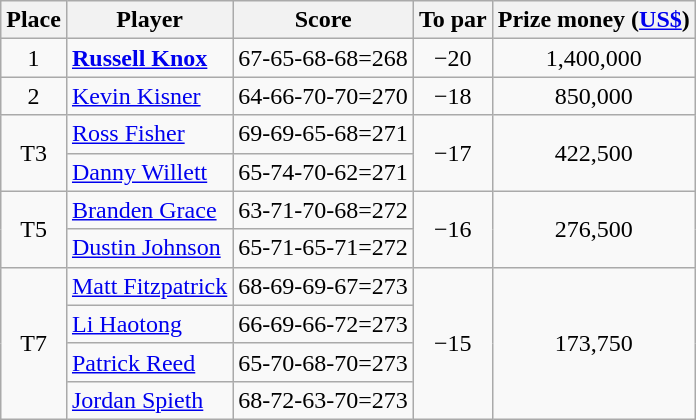<table class="wikitable">
<tr>
<th>Place</th>
<th>Player</th>
<th>Score</th>
<th>To par</th>
<th>Prize money (<a href='#'>US$</a>)</th>
</tr>
<tr>
<td align=center>1</td>
<td> <strong><a href='#'>Russell Knox</a></strong></td>
<td>67-65-68-68=268</td>
<td align=center>−20</td>
<td align=center>1,400,000</td>
</tr>
<tr>
<td align=center>2</td>
<td> <a href='#'>Kevin Kisner</a></td>
<td>64-66-70-70=270</td>
<td align=center>−18</td>
<td align=center>850,000</td>
</tr>
<tr>
<td rowspan=2 align=center>T3</td>
<td> <a href='#'>Ross Fisher</a></td>
<td>69-69-65-68=271</td>
<td rowspan=2 align=center>−17</td>
<td rowspan=2 align=center>422,500</td>
</tr>
<tr>
<td> <a href='#'>Danny Willett</a></td>
<td>65-74-70-62=271</td>
</tr>
<tr>
<td rowspan=2 align=center>T5</td>
<td> <a href='#'>Branden Grace</a></td>
<td>63-71-70-68=272</td>
<td rowspan=2 align=center>−16</td>
<td rowspan=2 align=center>276,500</td>
</tr>
<tr>
<td> <a href='#'>Dustin Johnson</a></td>
<td>65-71-65-71=272</td>
</tr>
<tr>
<td rowspan=4 align=center>T7</td>
<td> <a href='#'>Matt Fitzpatrick</a></td>
<td>68-69-69-67=273</td>
<td rowspan=4 align=center>−15</td>
<td rowspan=4 align=center>173,750</td>
</tr>
<tr>
<td> <a href='#'>Li Haotong</a></td>
<td>66-69-66-72=273</td>
</tr>
<tr>
<td> <a href='#'>Patrick Reed</a></td>
<td>65-70-68-70=273</td>
</tr>
<tr>
<td> <a href='#'>Jordan Spieth</a></td>
<td>68-72-63-70=273</td>
</tr>
</table>
